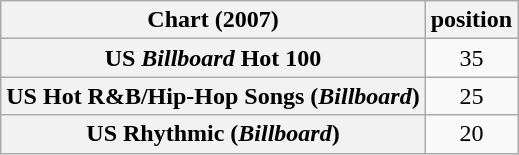<table class="wikitable sortable plainrowheaders" style="text-align:center;">
<tr>
<th scope="col">Chart (2007)</th>
<th scope="col">position</th>
</tr>
<tr>
<th scope="row">US <em>Billboard</em> Hot 100</th>
<td>35</td>
</tr>
<tr>
<th scope="row">US Hot R&B/Hip-Hop Songs (<em>Billboard</em>)</th>
<td>25</td>
</tr>
<tr>
<th scope="row">US Rhythmic (<em>Billboard</em>)</th>
<td>20</td>
</tr>
</table>
